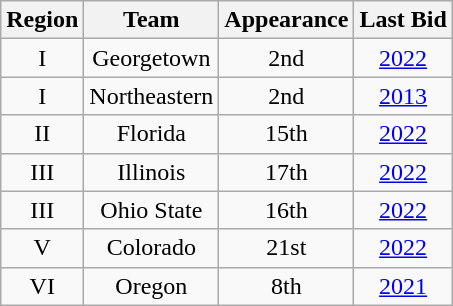<table class="wikitable sortable" style="text-align:center">
<tr>
<th>Region</th>
<th>Team</th>
<th>Appearance</th>
<th>Last Bid</th>
</tr>
<tr>
<td>I</td>
<td>Georgetown</td>
<td>2nd</td>
<td><a href='#'>2022</a></td>
</tr>
<tr>
<td>I</td>
<td>Northeastern</td>
<td>2nd</td>
<td><a href='#'>2013</a></td>
</tr>
<tr>
<td>II</td>
<td>Florida</td>
<td>15th</td>
<td><a href='#'>2022</a></td>
</tr>
<tr>
<td>III</td>
<td>Illinois</td>
<td>17th</td>
<td><a href='#'>2022</a></td>
</tr>
<tr>
<td>III</td>
<td>Ohio State</td>
<td>16th</td>
<td><a href='#'>2022</a></td>
</tr>
<tr>
<td>V</td>
<td>Colorado</td>
<td>21st</td>
<td><a href='#'>2022</a></td>
</tr>
<tr>
<td>VI</td>
<td>Oregon</td>
<td>8th</td>
<td><a href='#'>2021</a></td>
</tr>
</table>
